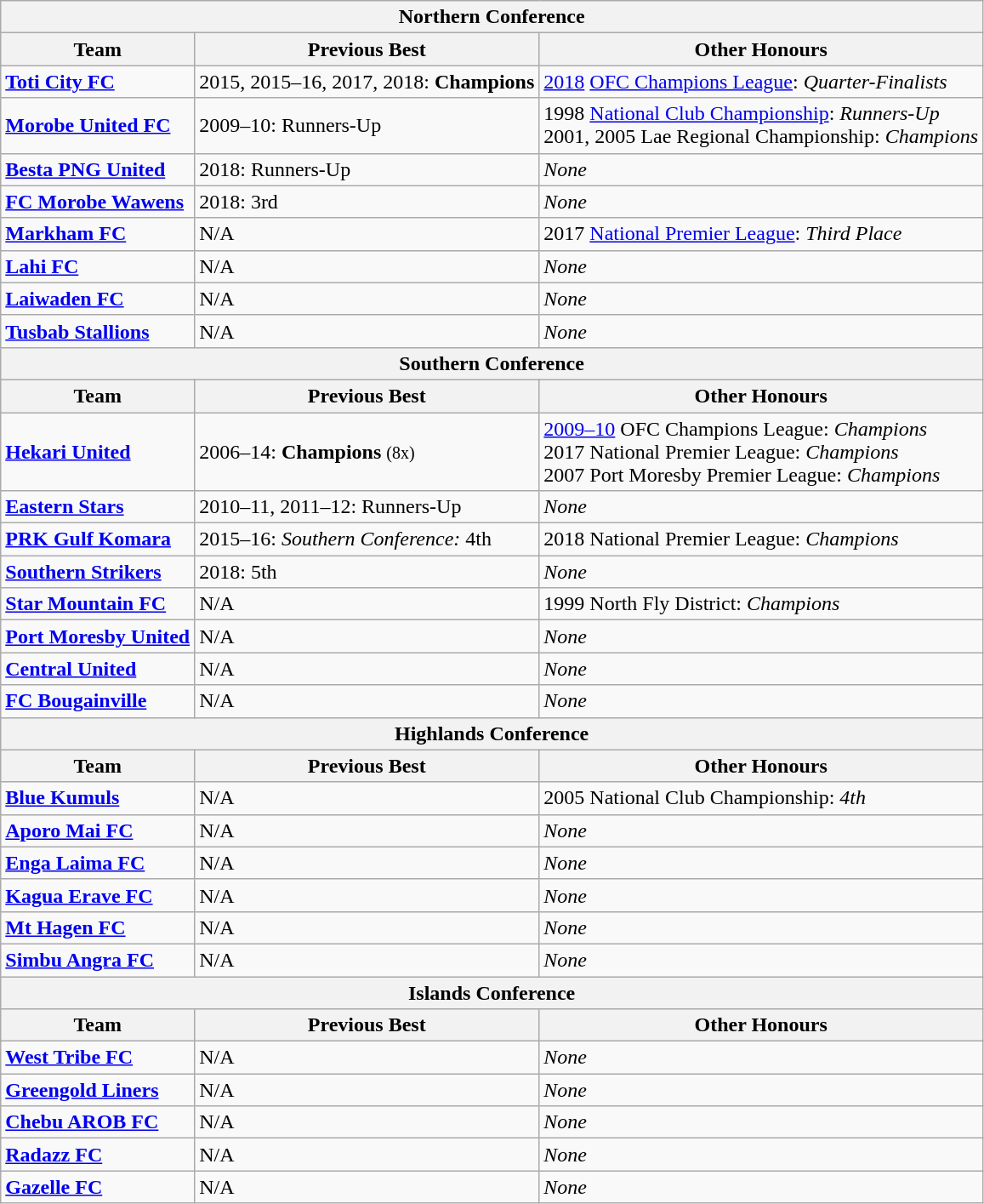<table class="wikitable">
<tr>
<th colspan="3">Northern Conference</th>
</tr>
<tr>
<th>Team</th>
<th>Previous Best</th>
<th>Other Honours</th>
</tr>
<tr>
<td><a href='#'><strong>Toti City FC</strong></a></td>
<td>2015, 2015–16, 2017, 2018: <strong>Champions</strong></td>
<td><a href='#'>2018</a> <a href='#'>OFC Champions League</a>: <em>Quarter-Finalists</em></td>
</tr>
<tr>
<td><a href='#'><strong>Morobe United FC</strong></a></td>
<td>2009–10: Runners-Up</td>
<td>1998 <a href='#'>National Club Championship</a>: <em>Runners-Up</em><br>2001, 2005 Lae Regional Championship: <em>Champions</em></td>
</tr>
<tr>
<td><strong><a href='#'>Besta PNG United</a></strong></td>
<td>2018: Runners-Up</td>
<td><em>None</em></td>
</tr>
<tr>
<td><a href='#'><strong>FC Morobe Wawens</strong></a></td>
<td>2018: 3rd</td>
<td><em>None</em></td>
</tr>
<tr>
<td><strong><a href='#'>Markham FC</a></strong></td>
<td>N/A</td>
<td>2017 <a href='#'>National Premier League</a>: <em>Third Place</em></td>
</tr>
<tr>
<td><strong><a href='#'>Lahi FC</a></strong></td>
<td>N/A</td>
<td><em>None</em></td>
</tr>
<tr>
<td><strong><a href='#'>Laiwaden FC</a></strong></td>
<td>N/A</td>
<td><em>None</em></td>
</tr>
<tr>
<td><strong><a href='#'>Tusbab Stallions</a></strong></td>
<td>N/A</td>
<td><em>None</em></td>
</tr>
<tr>
<th colspan="3">Southern Conference</th>
</tr>
<tr>
<th>Team</th>
<th>Previous Best</th>
<th>Other Honours</th>
</tr>
<tr>
<td><strong><a href='#'>Hekari United</a></strong></td>
<td>2006–14: <strong>Champions</strong> <small>(8x)</small></td>
<td><a href='#'>2009–10</a> OFC Champions League: <em>Champions</em><br>2017 National Premier League: <em>Champions</em><br>2007 Port Moresby Premier League: <em>Champions</em></td>
</tr>
<tr>
<td><a href='#'><strong>Eastern Stars</strong></a></td>
<td>2010–11, 2011–12: Runners-Up</td>
<td><em>None</em></td>
</tr>
<tr>
<td><strong><a href='#'>PRK Gulf Komara</a></strong></td>
<td>2015–16: <em>Southern Conference:</em> 4th</td>
<td>2018 National Premier League: <em>Champions</em></td>
</tr>
<tr>
<td><strong><a href='#'>Southern Strikers</a></strong></td>
<td>2018: 5th</td>
<td><em>None</em></td>
</tr>
<tr>
<td><strong><a href='#'>Star Mountain FC</a></strong></td>
<td>N/A</td>
<td>1999 North Fly District: <em>Champions</em></td>
</tr>
<tr>
<td><strong><a href='#'>Port Moresby United</a></strong></td>
<td>N/A</td>
<td><em>None</em></td>
</tr>
<tr>
<td><strong><a href='#'>Central United</a></strong></td>
<td>N/A</td>
<td><em>None</em></td>
</tr>
<tr>
<td><strong><a href='#'>FC Bougainville</a></strong></td>
<td>N/A</td>
<td><em>None</em></td>
</tr>
<tr>
<th colspan="3">Highlands Conference</th>
</tr>
<tr>
<th>Team</th>
<th>Previous Best</th>
<th>Other Honours</th>
</tr>
<tr>
<td><strong><a href='#'>Blue Kumuls</a></strong></td>
<td>N/A</td>
<td>2005 National Club Championship: <em>4th</em></td>
</tr>
<tr>
<td><strong><a href='#'>Aporo Mai FC</a></strong></td>
<td>N/A</td>
<td><em>None</em></td>
</tr>
<tr>
<td><strong><a href='#'>Enga Laima FC</a></strong></td>
<td>N/A</td>
<td><em>None</em></td>
</tr>
<tr>
<td><strong><a href='#'>Kagua Erave FC</a></strong></td>
<td>N/A</td>
<td><em>None</em></td>
</tr>
<tr>
<td><strong><a href='#'>Mt Hagen FC</a></strong></td>
<td>N/A</td>
<td><em>None</em></td>
</tr>
<tr>
<td><strong><a href='#'>Simbu Angra FC</a></strong></td>
<td>N/A</td>
<td><em>None</em></td>
</tr>
<tr>
<th colspan="3">Islands Conference</th>
</tr>
<tr>
<th>Team</th>
<th>Previous Best</th>
<th>Other Honours</th>
</tr>
<tr>
<td><strong><a href='#'>West Tribe FC</a></strong></td>
<td>N/A</td>
<td><em>None</em></td>
</tr>
<tr>
<td><strong><a href='#'>Greengold Liners</a></strong></td>
<td>N/A</td>
<td><em>None</em></td>
</tr>
<tr>
<td><strong><a href='#'>Chebu AROB FC</a></strong></td>
<td>N/A</td>
<td><em>None</em></td>
</tr>
<tr>
<td><strong><a href='#'>Radazz FC</a></strong></td>
<td>N/A</td>
<td><em>None</em></td>
</tr>
<tr>
<td><strong><a href='#'>Gazelle FC</a></strong></td>
<td>N/A</td>
<td><em>None</em></td>
</tr>
</table>
